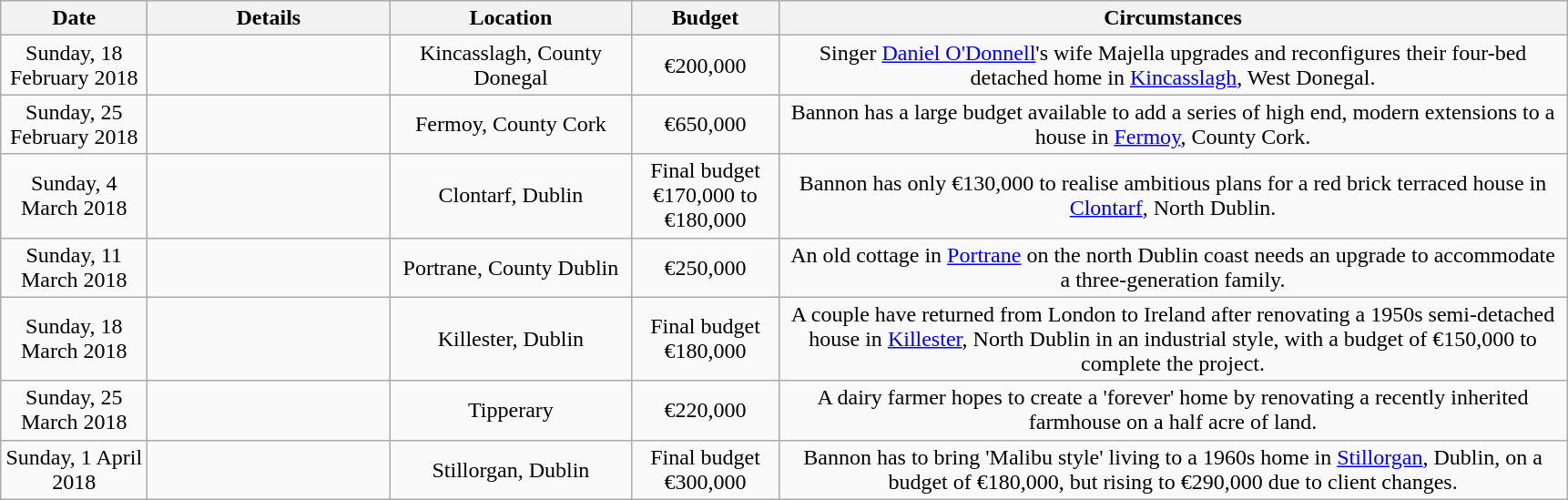<table class="wikitable">
<tr>
<th rowspan="1" width="100">Date</th>
<th rowspan="1" width="170">Details</th>
<th rowspan="1" width="170">Location</th>
<th rowspan="1" width="100">Budget</th>
<th rowspan="1" width="570">Circumstances</th>
</tr>
<tr>
<td align="center">Sunday, 18 February 2018</td>
<td align="center"></td>
<td align="center">Kincasslagh, County Donegal</td>
<td align="center">€200,000</td>
<td align="center">Singer <a href='#'>Daniel O'Donnell</a>'s wife Majella upgrades and reconfigures their four-bed detached home in <a href='#'>Kincasslagh</a>, West Donegal.</td>
</tr>
<tr>
<td align="center">Sunday, 25 February 2018</td>
<td align="center"></td>
<td align="center">Fermoy, County Cork</td>
<td align="center">€650,000</td>
<td align="center">Bannon has a large budget available to add a series of high end, modern extensions to a house in <a href='#'>Fermoy</a>, County Cork.</td>
</tr>
<tr>
<td align="center">Sunday, 4 March 2018</td>
<td align="center"></td>
<td align="center">Clontarf, Dublin</td>
<td align="center">Final budget €170,000 to €180,000</td>
<td align="center">Bannon has only €130,000 to realise ambitious plans for a red brick terraced house in <a href='#'>Clontarf</a>, North Dublin.</td>
</tr>
<tr>
<td align="center">Sunday, 11 March 2018</td>
<td align="center"></td>
<td align="center">Portrane, County Dublin</td>
<td align="center">€250,000</td>
<td align="center">An old cottage in <a href='#'>Portrane</a> on the north Dublin coast needs an upgrade to accommodate a three-generation family.</td>
</tr>
<tr>
<td align="center">Sunday, 18 March 2018</td>
<td align="center"></td>
<td align="center">Killester, Dublin</td>
<td align="center">Final budget €180,000</td>
<td align="center">A couple have returned from London to Ireland after renovating a 1950s semi-detached house in <a href='#'>Killester</a>, North Dublin in an industrial style, with a budget of €150,000 to complete the project.</td>
</tr>
<tr>
<td align="center">Sunday, 25 March 2018</td>
<td align="center"></td>
<td align="center">Tipperary</td>
<td align="center">€220,000</td>
<td align="center">A dairy farmer hopes to create a 'forever' home by renovating a recently inherited farmhouse on a half acre of land.</td>
</tr>
<tr>
<td align="center">Sunday, 1 April 2018</td>
<td align="center"></td>
<td align="center">Stillorgan, Dublin</td>
<td align="center">Final budget €300,000</td>
<td align="center">Bannon has to bring 'Malibu style' living to a 1960s home in <a href='#'>Stillorgan</a>, Dublin, on a budget of €180,000, but rising to €290,000 due to client changes.</td>
</tr>
</table>
